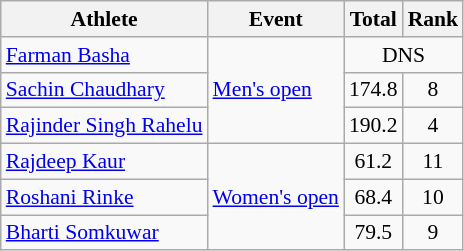<table class="wikitable" style="font-size:90%">
<tr>
<th>Athlete</th>
<th>Event</th>
<th>Total</th>
<th>Rank</th>
</tr>
<tr align=center>
<td align=left><a href='#'>Farman Basha</a></td>
<td align=left rowspan=3><a href='#'>Men's open</a></td>
<td colspan=2>DNS</td>
</tr>
<tr align=center>
<td align=left><a href='#'>Sachin Chaudhary</a></td>
<td>174.8</td>
<td>8</td>
</tr>
<tr align=center>
<td align=left><a href='#'>Rajinder Singh Rahelu</a></td>
<td>190.2</td>
<td>4</td>
</tr>
<tr align=center>
<td align=left><a href='#'>Rajdeep Kaur</a></td>
<td align=left rowspan=3><a href='#'>Women's open</a></td>
<td>61.2</td>
<td>11</td>
</tr>
<tr align=center>
<td align=left><a href='#'>Roshani Rinke</a></td>
<td>68.4</td>
<td>10</td>
</tr>
<tr align=center>
<td align=left><a href='#'>Bharti Somkuwar</a></td>
<td>79.5</td>
<td>9</td>
</tr>
</table>
